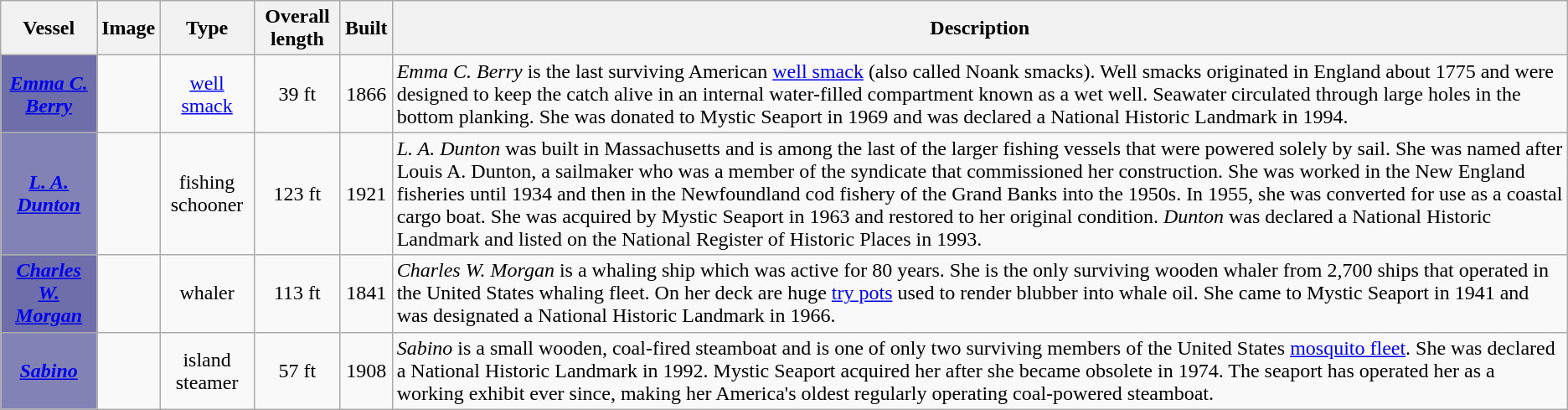<table class="wikitable">
<tr>
<th>Vessel</th>
<th>Image</th>
<th>Type</th>
<th>Overall length</th>
<th>Built</th>
<th>Description</th>
</tr>
<tr>
<th style="background:rgb(110,110,170)"><a href='#'><span><em>Emma C. Berry</em></span></a></th>
<td></td>
<td align=center><a href='#'>well smack</a></td>
<td align=center>39 ft</td>
<td align=center>1866</td>
<td valign=top><em>Emma C. Berry</em> is the last surviving American <a href='#'>well smack</a> (also called Noank smacks).  Well smacks originated in England about 1775 and were designed to keep the catch alive in an internal water-filled compartment known as a wet well. Seawater circulated through large holes in the bottom planking. She was donated to Mystic Seaport in 1969 and was declared a National Historic Landmark in 1994.</td>
</tr>
<tr>
<th style="background:rgb(130,130,180)"><a href='#'><span><em>L. A. Dunton</em></span></a></th>
<td></td>
<td align=center>fishing schooner</td>
<td align=center>123 ft</td>
<td align=center>1921</td>
<td valign=top><em>L. A. Dunton</em> was built in Massachusetts and is among the last of the larger fishing vessels that were powered solely by sail.  She was named after Louis A. Dunton, a sailmaker who was a member of the syndicate that commissioned her construction. She was worked in the New England fisheries until 1934 and then in the Newfoundland cod fishery of the Grand Banks into the 1950s. In 1955, she was converted for use as a coastal cargo boat. She was acquired by Mystic Seaport in 1963 and restored to her original condition. <em>Dunton</em> was declared a National Historic Landmark and listed on the National Register of Historic Places in 1993.</td>
</tr>
<tr>
<th style="background:rgb(110,110,170)"><a href='#'><span><em>Charles W. Morgan</em></span></a></th>
<td></td>
<td align=center>whaler</td>
<td align=center>113 ft</td>
<td align=center>1841</td>
<td valign=top><em>Charles W. Morgan</em> is a whaling ship which was active for 80 years. She is the only surviving wooden whaler from 2,700 ships that operated in the United States whaling fleet. On her deck are huge <a href='#'>try pots</a> used to render blubber into whale oil. She came to Mystic Seaport in 1941 and was designated a National Historic Landmark in 1966.</td>
</tr>
<tr>
<th style="background:rgb(130,130,180)"><a href='#'><span><em>Sabino</em></span></a></th>
<td></td>
<td align=center>island steamer</td>
<td align=center>57 ft</td>
<td align=center>1908</td>
<td valign=top><em>Sabino</em> is a small wooden, coal-fired steamboat and is one of only two surviving members of the United States <a href='#'>mosquito fleet</a>. She was declared a National Historic Landmark in 1992. Mystic Seaport acquired her after she became obsolete in 1974.  The seaport has operated her as a working exhibit ever since, making her America's oldest regularly operating coal-powered steamboat.</td>
</tr>
</table>
